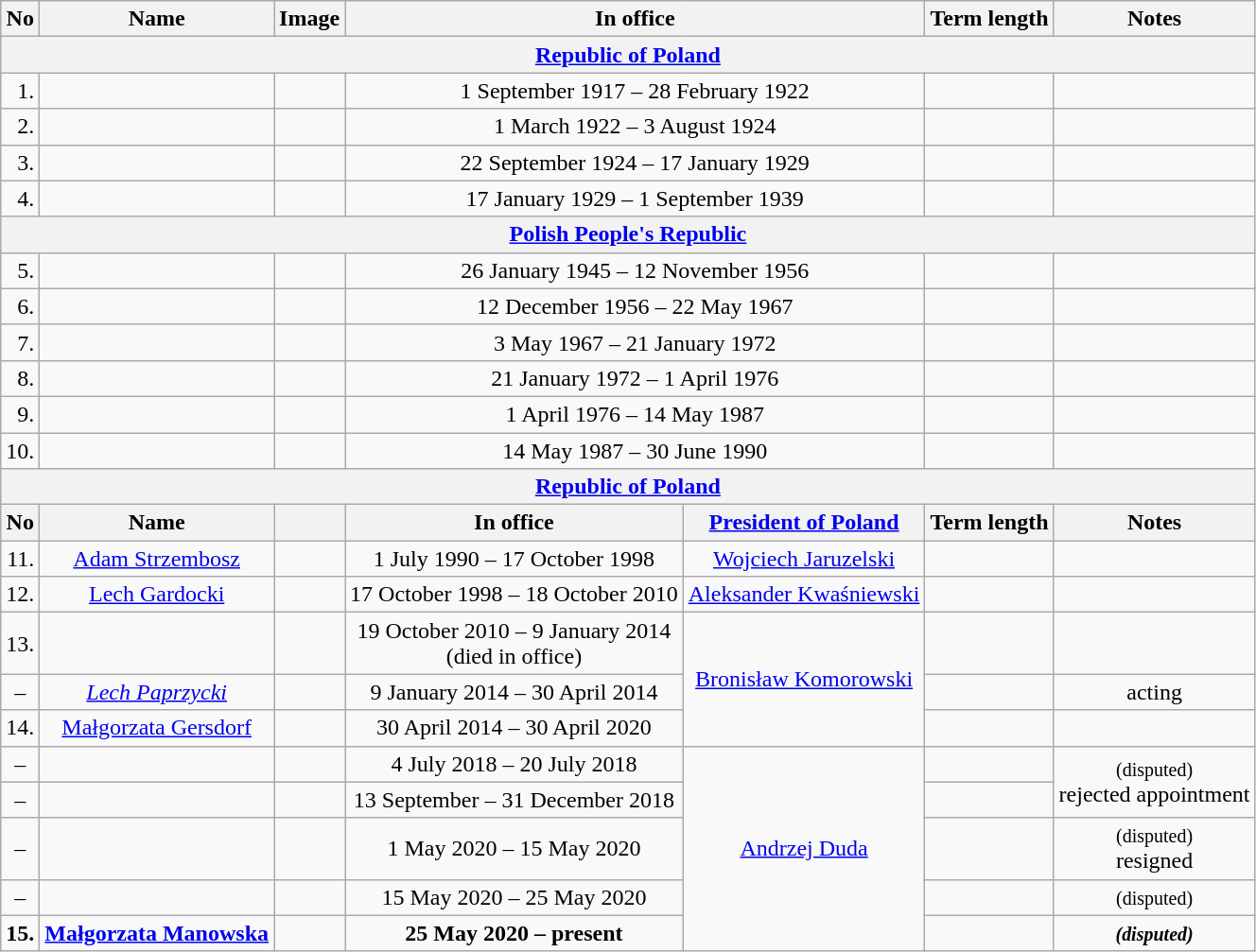<table class="wikitable">
<tr>
<th style="text-align:center;">No</th>
<th style="text-align:center;">Name</th>
<th>Image</th>
<th colspan="2" style="text-align:center;">In office</th>
<th>Term length</th>
<th style="text-align:center;">Notes</th>
</tr>
<tr>
<th colspan="7"><a href='#'>Republic of Poland</a></th>
</tr>
<tr>
<td style="text-align:right;">1.</td>
<td style="text-align:center;"></td>
<td></td>
<td colspan="2" style="text-align:center;">1 September 1917 – 28 February 1922</td>
<td></td>
<td style="text-align:center;"></td>
</tr>
<tr>
<td style="text-align:right;">2.</td>
<td style="text-align:center;"></td>
<td></td>
<td colspan="2" style="text-align:center;">1 March 1922 – 3 August 1924</td>
<td></td>
<td style="text-align:center;"></td>
</tr>
<tr>
<td style="text-align:right;">3.</td>
<td style="text-align:center;"></td>
<td></td>
<td colspan="2" style="text-align:center;">22 September 1924 – 17 January 1929</td>
<td></td>
<td style="text-align:center;"></td>
</tr>
<tr>
<td style="text-align:right;">4.</td>
<td style="text-align:center;"></td>
<td></td>
<td colspan="2" style="text-align:center;">17 January 1929 – 1 September 1939</td>
<td></td>
<td style="text-align:center;"></td>
</tr>
<tr>
<th colspan="7"><a href='#'>Polish People's Republic</a></th>
</tr>
<tr>
<td style="text-align:right;">5.</td>
<td style="text-align:center;"></td>
<td></td>
<td colspan="2" style="text-align:center;">26 January 1945 – 12 November 1956</td>
<td></td>
<td style="text-align:center;"></td>
</tr>
<tr>
<td style="text-align:right;">6.</td>
<td style="text-align:center;"></td>
<td></td>
<td colspan="2" style="text-align:center;">12 December 1956 – 22 May 1967</td>
<td></td>
<td style="text-align:center;"></td>
</tr>
<tr>
<td style="text-align:right;">7.</td>
<td style="text-align:center;"></td>
<td></td>
<td colspan="2" style="text-align:center;">3 May 1967 – 21 January 1972</td>
<td></td>
<td style="text-align:center;"></td>
</tr>
<tr>
<td style="text-align:right;">8.</td>
<td style="text-align:center;"></td>
<td></td>
<td colspan="2" style="text-align:center;">21 January 1972 – 1 April 1976</td>
<td></td>
<td style="text-align:center;"></td>
</tr>
<tr>
<td style="text-align:right;">9.</td>
<td style="text-align:center;"></td>
<td></td>
<td colspan="2" style="text-align:center;">1 April 1976 – 14 May 1987</td>
<td></td>
<td style="text-align:center;"></td>
</tr>
<tr>
<td>10.</td>
<td style="text-align:center;"></td>
<td></td>
<td style="text-align:center;"  colspan="2">14 May 1987 – 30 June 1990</td>
<td></td>
<td style="text-align:center;"></td>
</tr>
<tr>
<th colspan="7"><a href='#'>Republic of Poland</a></th>
</tr>
<tr>
<th>No</th>
<th>Name</th>
<th></th>
<th>In office</th>
<th><a href='#'>President of Poland</a></th>
<th>Term length</th>
<th>Notes</th>
</tr>
<tr>
<td style="text-align:right;">11.</td>
<td style="text-align:center;"><a href='#'>Adam Strzembosz</a></td>
<td></td>
<td style="text-align:center;">1 July 1990 – 17 October 1998</td>
<td style="text-align:center;"><a href='#'>Wojciech Jaruzelski</a></td>
<td></td>
<td style="text-align:center;"></td>
</tr>
<tr>
<td style="text-align:right;">12.</td>
<td style="text-align:center;"><a href='#'>Lech Gardocki</a></td>
<td></td>
<td style="text-align:center;">17 October 1998 – 18 October 2010</td>
<td style="text-align:center;"><a href='#'>Aleksander Kwaśniewski</a></td>
<td></td>
<td style="text-align:center;"></td>
</tr>
<tr>
<td style="text-align:right;">13.</td>
<td style="text-align:center;"></td>
<td></td>
<td style="text-align:center;">19 October 2010 – 9 January 2014<br>(died in office)</td>
<td style="text-align:center;" rowspan="3"><a href='#'>Bronisław Komorowski</a></td>
<td></td>
<td style="text-align:center;"></td>
</tr>
<tr>
<td style="text-align:center;">–</td>
<td style="text-align:center;"><em><a href='#'>Lech Paprzycki</a></td>
<td></td>
<td style="text-align:center;"></em>9 January 2014 – 30 April 2014<em></td>
<td></td>
<td style="text-align:center;"></em>acting<em></td>
</tr>
<tr>
<td style="text-align:right;">14.</td>
<td style="text-align:center;"><a href='#'>Małgorzata Gersdorf</a></td>
<td></td>
<td style="text-align:center;">30 April 2014 – 30 April 2020</td>
<td></td>
<td style="text-align:center;"></td>
</tr>
<tr>
<td style="text-align:center;">–</td>
<td style="text-align:center;"></em><em></td>
<td></td>
<td style="text-align:center;"></em>4 July 2018 – 20 July 2018<em></td>
<td style="text-align:center;" rowspan="5"><a href='#'>Andrzej Duda</a></td>
<td></td>
<td rowspan=2 style="text-align:center;"><small></em>(disputed)<em></small><br></em>rejected appointment<em></td>
</tr>
<tr>
<td style="text-align:center;">–</td>
<td style="text-align:center;"></em><em></td>
<td></td>
<td style="text-align:center;"></em>13 September – 31 December 2018<em></td>
<td></td>
</tr>
<tr>
<td style="text-align:center;">–</td>
<td style="text-align:center;"></em><em></td>
<td></td>
<td style="text-align:center;"></em>1 May 2020 – 15 May 2020<em></td>
<td></td>
<td style="text-align:center;"><small></em>(disputed)<em></small><br></em>resigned<em></td>
</tr>
<tr>
<td style="text-align:center;">–</td>
<td style="text-align:center;"></em><em></td>
<td></td>
<td style="text-align:center;"></em>15 May 2020 – 25 May 2020<em></td>
<td></td>
<td style="text-align:center;"><small></em>(disputed)<em></small></td>
</tr>
<tr>
<td style="text-align:right;"><strong>15.</strong></td>
<td style="text-align:center;"><strong><a href='#'>Małgorzata Manowska</a></strong></td>
<td></td>
<td style="text-align:center;"><strong>25 May 2020 – present</strong></td>
<td><strong></strong></td>
<td style="text-align:center;"><small><strong><em>(disputed)</em></strong></small></td>
</tr>
</table>
